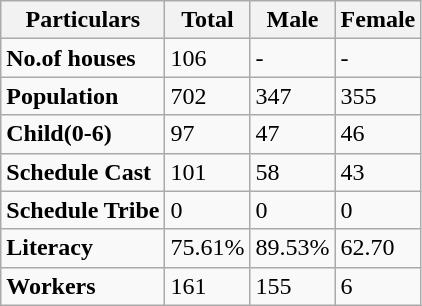<table class="wikitable">
<tr>
<th>Particulars</th>
<th>Total</th>
<th>Male</th>
<th>Female</th>
</tr>
<tr>
<td><strong>No.of houses</strong></td>
<td>106</td>
<td>-</td>
<td>-</td>
</tr>
<tr>
<td><strong>Population</strong></td>
<td>702</td>
<td>347</td>
<td>355</td>
</tr>
<tr>
<td><strong>Child(0-6)</strong></td>
<td>97</td>
<td>47</td>
<td>46</td>
</tr>
<tr>
<td><strong>Schedule Cast</strong></td>
<td>101</td>
<td>58</td>
<td>43</td>
</tr>
<tr>
<td><strong>Schedule Tribe</strong></td>
<td>0</td>
<td>0</td>
<td>0</td>
</tr>
<tr>
<td><strong>Literacy</strong></td>
<td>75.61%</td>
<td>89.53%</td>
<td>62.70</td>
</tr>
<tr>
<td><strong>Workers</strong></td>
<td>161</td>
<td>155</td>
<td>6</td>
</tr>
</table>
